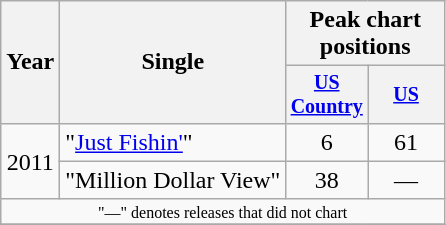<table class="wikitable" style="text-align:center;">
<tr>
<th rowspan="2">Year</th>
<th rowspan="2">Single</th>
<th colspan="2">Peak chart<br>positions</th>
</tr>
<tr style="font-size:smaller;">
<th width="45"><a href='#'>US Country</a></th>
<th width="45"><a href='#'>US</a></th>
</tr>
<tr>
<td rowspan="2">2011</td>
<td align="left">"<a href='#'>Just Fishin'</a>"</td>
<td>6</td>
<td>61</td>
</tr>
<tr>
<td align="left">"Million Dollar View"</td>
<td>38</td>
<td>—</td>
</tr>
<tr>
<td colspan="4" style="font-size:8pt">"—" denotes releases that did not chart</td>
</tr>
<tr>
</tr>
</table>
